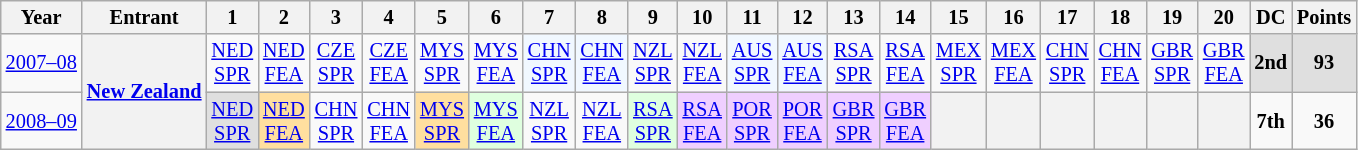<table class="wikitable" style="text-align:center; font-size:85%">
<tr>
<th>Year</th>
<th>Entrant</th>
<th>1</th>
<th>2</th>
<th>3</th>
<th>4</th>
<th>5</th>
<th>6</th>
<th>7</th>
<th>8</th>
<th>9</th>
<th>10</th>
<th>11</th>
<th>12</th>
<th>13</th>
<th>14</th>
<th>15</th>
<th>16</th>
<th>17</th>
<th>18</th>
<th>19</th>
<th>20</th>
<th>DC</th>
<th>Points</th>
</tr>
<tr>
<td nowrap><a href='#'>2007–08</a></td>
<th rowspan=2><a href='#'>New Zealand</a></th>
<td><a href='#'>NED<br>SPR</a></td>
<td><a href='#'>NED<br>FEA</a></td>
<td><a href='#'>CZE<br>SPR</a></td>
<td><a href='#'>CZE<br>FEA</a></td>
<td><a href='#'>MYS<br>SPR</a></td>
<td><a href='#'>MYS<br>FEA</a></td>
<td style="background:#F1F8FF;"><a href='#'>CHN<br>SPR</a><br></td>
<td style="background:#F1F8FF;"><a href='#'>CHN<br>FEA</a><br></td>
<td><a href='#'>NZL<br>SPR</a></td>
<td><a href='#'>NZL<br>FEA</a></td>
<td style="background:#F1F8FF;"><a href='#'>AUS<br>SPR</a><br></td>
<td style="background:#F1F8FF;"><a href='#'>AUS<br>FEA</a><br></td>
<td><a href='#'>RSA<br>SPR</a></td>
<td><a href='#'>RSA<br>FEA</a></td>
<td><a href='#'>MEX<br>SPR</a></td>
<td><a href='#'>MEX<br>FEA</a></td>
<td><a href='#'>CHN<br>SPR</a></td>
<td><a href='#'>CHN<br>FEA</a></td>
<td><a href='#'>GBR<br>SPR</a></td>
<td><a href='#'>GBR<br>FEA</a></td>
<td style="background:#DFDFDF;"><strong>2nd</strong></td>
<td style="background:#DFDFDF;"><strong>93</strong></td>
</tr>
<tr>
<td nowrap><a href='#'>2008–09</a></td>
<td style="background:#DFDFDF;"><a href='#'>NED<br>SPR</a><br></td>
<td style="background:#FFDF9F;"><a href='#'>NED<br>FEA</a><br></td>
<td><a href='#'>CHN<br>SPR</a></td>
<td><a href='#'>CHN<br>FEA</a></td>
<td style="background:#FFDF9F;"><a href='#'>MYS<br>SPR</a><br></td>
<td style="background:#DFFFDF;"><a href='#'>MYS<br>FEA</a><br></td>
<td><a href='#'>NZL<br>SPR</a></td>
<td><a href='#'>NZL<br>FEA</a></td>
<td style="background:#DFFFDF;"><a href='#'>RSA<br>SPR</a><br></td>
<td style="background:#EFCFFF;"><a href='#'>RSA<br>FEA</a><br></td>
<td style="background:#EFCFFF;"><a href='#'>POR<br>SPR</a><br></td>
<td style="background:#EFCFFF;"><a href='#'>POR<br>FEA</a><br></td>
<td style="background:#EFCFFF;"><a href='#'>GBR<br>SPR</a><br></td>
<td style="background:#EFCFFF;"><a href='#'>GBR<br>FEA</a><br></td>
<th></th>
<th></th>
<th></th>
<th></th>
<th></th>
<th></th>
<td><strong>7th</strong></td>
<td><strong>36</strong></td>
</tr>
</table>
